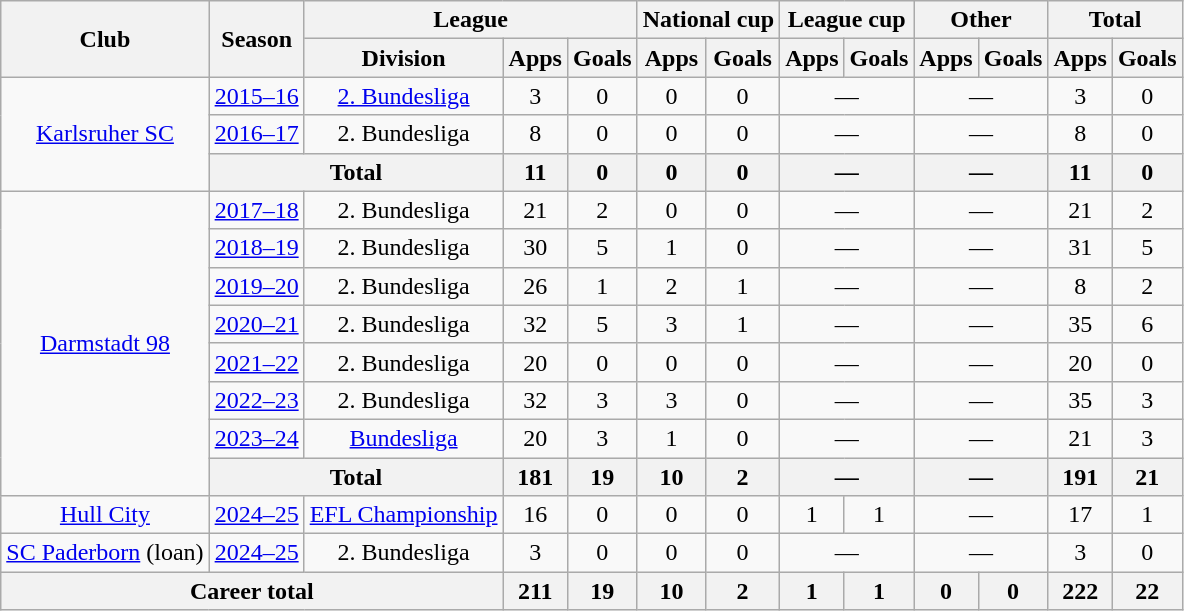<table class="wikitable" style="text-align: center">
<tr>
<th rowspan=2>Club</th>
<th rowspan=2>Season</th>
<th colspan=3>League</th>
<th colspan=2>National cup</th>
<th colspan=2>League cup</th>
<th colspan=2>Other</th>
<th colspan=2>Total</th>
</tr>
<tr>
<th>Division</th>
<th>Apps</th>
<th>Goals</th>
<th>Apps</th>
<th>Goals</th>
<th>Apps</th>
<th>Goals</th>
<th>Apps</th>
<th>Goals</th>
<th>Apps</th>
<th>Goals</th>
</tr>
<tr>
<td rowspan=3><a href='#'>Karlsruher SC</a></td>
<td><a href='#'>2015–16</a></td>
<td><a href='#'>2. Bundesliga</a></td>
<td>3</td>
<td>0</td>
<td>0</td>
<td>0</td>
<td colspan=2>—</td>
<td colspan=2>—</td>
<td>3</td>
<td>0</td>
</tr>
<tr>
<td><a href='#'>2016–17</a></td>
<td>2. Bundesliga</td>
<td>8</td>
<td>0</td>
<td>0</td>
<td>0</td>
<td colspan=2>—</td>
<td colspan=2>—</td>
<td>8</td>
<td>0</td>
</tr>
<tr>
<th colspan=2>Total</th>
<th>11</th>
<th>0</th>
<th>0</th>
<th>0</th>
<th colspan=2>—</th>
<th colspan=2>—</th>
<th>11</th>
<th>0</th>
</tr>
<tr>
<td rowspan=8><a href='#'>Darmstadt 98</a></td>
<td><a href='#'>2017–18</a></td>
<td>2. Bundesliga</td>
<td>21</td>
<td>2</td>
<td>0</td>
<td>0</td>
<td colspan=2>—</td>
<td colspan=2>—</td>
<td>21</td>
<td>2</td>
</tr>
<tr>
<td><a href='#'>2018–19</a></td>
<td>2. Bundesliga</td>
<td>30</td>
<td>5</td>
<td>1</td>
<td>0</td>
<td colspan=2>—</td>
<td colspan=2>—</td>
<td>31</td>
<td>5</td>
</tr>
<tr>
<td><a href='#'>2019–20</a></td>
<td>2. Bundesliga</td>
<td>26</td>
<td>1</td>
<td>2</td>
<td>1</td>
<td colspan=2>—</td>
<td colspan=2>—</td>
<td>8</td>
<td>2</td>
</tr>
<tr>
<td><a href='#'>2020–21</a></td>
<td>2. Bundesliga</td>
<td>32</td>
<td>5</td>
<td>3</td>
<td>1</td>
<td colspan=2>—</td>
<td colspan=2>—</td>
<td>35</td>
<td>6</td>
</tr>
<tr>
<td><a href='#'>2021–22</a></td>
<td>2. Bundesliga</td>
<td>20</td>
<td>0</td>
<td>0</td>
<td>0</td>
<td colspan=2>—</td>
<td colspan=2>—</td>
<td>20</td>
<td>0</td>
</tr>
<tr>
<td><a href='#'>2022–23</a></td>
<td>2. Bundesliga</td>
<td>32</td>
<td>3</td>
<td>3</td>
<td>0</td>
<td colspan=2>—</td>
<td colspan=2>—</td>
<td>35</td>
<td>3</td>
</tr>
<tr>
<td><a href='#'>2023–24</a></td>
<td><a href='#'>Bundesliga</a></td>
<td>20</td>
<td>3</td>
<td>1</td>
<td>0</td>
<td colspan=2>—</td>
<td colspan=2>—</td>
<td>21</td>
<td>3</td>
</tr>
<tr>
<th colspan=2>Total</th>
<th>181</th>
<th>19</th>
<th>10</th>
<th>2</th>
<th colspan=2>—</th>
<th colspan=2>—</th>
<th>191</th>
<th>21</th>
</tr>
<tr>
<td><a href='#'>Hull City</a></td>
<td><a href='#'>2024–25</a></td>
<td><a href='#'>EFL Championship</a></td>
<td>16</td>
<td>0</td>
<td>0</td>
<td>0</td>
<td>1</td>
<td>1</td>
<td colspan=2>—</td>
<td>17</td>
<td>1</td>
</tr>
<tr>
<td><a href='#'>SC Paderborn</a> (loan)</td>
<td><a href='#'>2024–25</a></td>
<td>2. Bundesliga</td>
<td>3</td>
<td>0</td>
<td>0</td>
<td>0</td>
<td colspan=2>—</td>
<td colspan=2>—</td>
<td>3</td>
<td>0</td>
</tr>
<tr>
<th colspan=3>Career total</th>
<th>211</th>
<th>19</th>
<th>10</th>
<th>2</th>
<th>1</th>
<th>1</th>
<th>0</th>
<th>0</th>
<th>222</th>
<th>22</th>
</tr>
</table>
